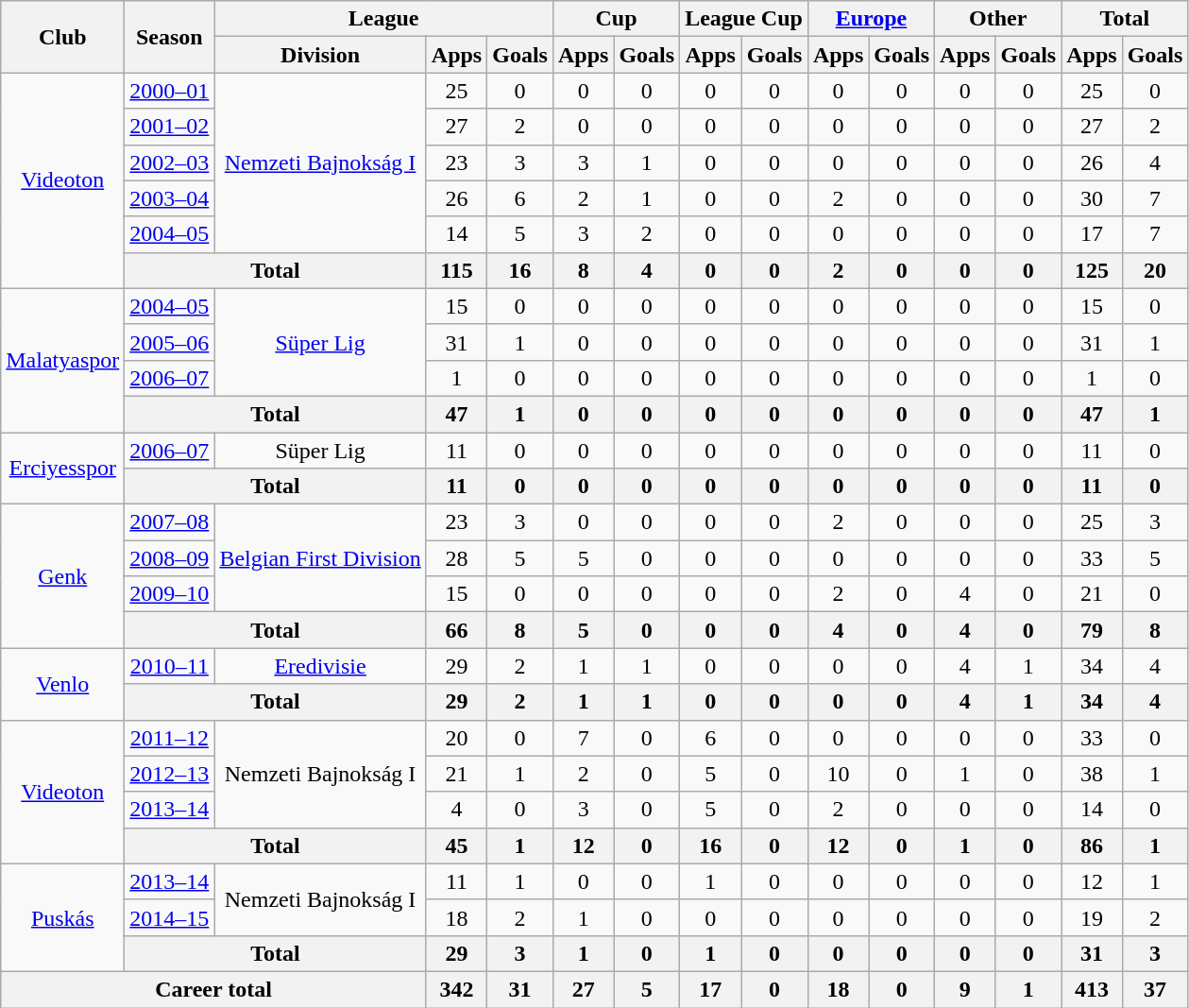<table class="wikitable" style="text-align: center">
<tr>
<th rowspan="2">Club</th>
<th rowspan="2">Season</th>
<th colspan="3">League</th>
<th colspan="2">Cup</th>
<th colspan="2">League Cup</th>
<th colspan="2"><a href='#'>Europe</a></th>
<th colspan="2">Other</th>
<th colspan="2">Total</th>
</tr>
<tr>
<th>Division</th>
<th>Apps</th>
<th>Goals</th>
<th>Apps</th>
<th>Goals</th>
<th>Apps</th>
<th>Goals</th>
<th>Apps</th>
<th>Goals</th>
<th>Apps</th>
<th>Goals</th>
<th>Apps</th>
<th>Goals</th>
</tr>
<tr>
<td rowspan="6"><a href='#'>Videoton</a></td>
<td><a href='#'>2000–01</a></td>
<td rowspan="5"><a href='#'>Nemzeti Bajnokság I</a></td>
<td>25</td>
<td>0</td>
<td>0</td>
<td>0</td>
<td>0</td>
<td>0</td>
<td>0</td>
<td>0</td>
<td>0</td>
<td>0</td>
<td>25</td>
<td>0</td>
</tr>
<tr>
<td><a href='#'>2001–02</a></td>
<td>27</td>
<td>2</td>
<td>0</td>
<td>0</td>
<td>0</td>
<td>0</td>
<td>0</td>
<td>0</td>
<td>0</td>
<td>0</td>
<td>27</td>
<td>2</td>
</tr>
<tr>
<td><a href='#'>2002–03</a></td>
<td>23</td>
<td>3</td>
<td>3</td>
<td>1</td>
<td>0</td>
<td>0</td>
<td>0</td>
<td>0</td>
<td>0</td>
<td>0</td>
<td>26</td>
<td>4</td>
</tr>
<tr>
<td><a href='#'>2003–04</a></td>
<td>26</td>
<td>6</td>
<td>2</td>
<td>1</td>
<td>0</td>
<td>0</td>
<td>2</td>
<td>0</td>
<td>0</td>
<td>0</td>
<td>30</td>
<td>7</td>
</tr>
<tr>
<td><a href='#'>2004–05</a></td>
<td>14</td>
<td>5</td>
<td>3</td>
<td>2</td>
<td>0</td>
<td>0</td>
<td>0</td>
<td>0</td>
<td>0</td>
<td>0</td>
<td>17</td>
<td>7</td>
</tr>
<tr>
<th colspan="2">Total</th>
<th>115</th>
<th>16</th>
<th>8</th>
<th>4</th>
<th>0</th>
<th>0</th>
<th>2</th>
<th>0</th>
<th>0</th>
<th>0</th>
<th>125</th>
<th>20</th>
</tr>
<tr>
<td rowspan="4"><a href='#'>Malatyaspor</a></td>
<td><a href='#'>2004–05</a></td>
<td rowspan="3"><a href='#'>Süper Lig</a></td>
<td>15</td>
<td>0</td>
<td>0</td>
<td>0</td>
<td>0</td>
<td>0</td>
<td>0</td>
<td>0</td>
<td>0</td>
<td>0</td>
<td>15</td>
<td>0</td>
</tr>
<tr>
<td><a href='#'>2005–06</a></td>
<td>31</td>
<td>1</td>
<td>0</td>
<td>0</td>
<td>0</td>
<td>0</td>
<td>0</td>
<td>0</td>
<td>0</td>
<td>0</td>
<td>31</td>
<td>1</td>
</tr>
<tr>
<td><a href='#'>2006–07</a></td>
<td>1</td>
<td>0</td>
<td>0</td>
<td>0</td>
<td>0</td>
<td>0</td>
<td>0</td>
<td>0</td>
<td>0</td>
<td>0</td>
<td>1</td>
<td>0</td>
</tr>
<tr>
<th colspan="2">Total</th>
<th>47</th>
<th>1</th>
<th>0</th>
<th>0</th>
<th>0</th>
<th>0</th>
<th>0</th>
<th>0</th>
<th>0</th>
<th>0</th>
<th>47</th>
<th>1</th>
</tr>
<tr>
<td rowspan="2"><a href='#'>Erciyesspor</a></td>
<td><a href='#'>2006–07</a></td>
<td>Süper Lig</td>
<td>11</td>
<td>0</td>
<td>0</td>
<td>0</td>
<td>0</td>
<td>0</td>
<td>0</td>
<td>0</td>
<td>0</td>
<td>0</td>
<td>11</td>
<td>0</td>
</tr>
<tr>
<th colspan="2">Total</th>
<th>11</th>
<th>0</th>
<th>0</th>
<th>0</th>
<th>0</th>
<th>0</th>
<th>0</th>
<th>0</th>
<th>0</th>
<th>0</th>
<th>11</th>
<th>0</th>
</tr>
<tr>
<td rowspan="4"><a href='#'>Genk</a></td>
<td><a href='#'>2007–08</a></td>
<td rowspan="3"><a href='#'>Belgian First Division</a></td>
<td>23</td>
<td>3</td>
<td>0</td>
<td>0</td>
<td>0</td>
<td>0</td>
<td>2</td>
<td>0</td>
<td>0</td>
<td>0</td>
<td>25</td>
<td>3</td>
</tr>
<tr>
<td><a href='#'>2008–09</a></td>
<td>28</td>
<td>5</td>
<td>5</td>
<td>0</td>
<td>0</td>
<td>0</td>
<td>0</td>
<td>0</td>
<td>0</td>
<td>0</td>
<td>33</td>
<td>5</td>
</tr>
<tr>
<td><a href='#'>2009–10</a></td>
<td>15</td>
<td>0</td>
<td>0</td>
<td>0</td>
<td>0</td>
<td>0</td>
<td>2</td>
<td>0</td>
<td>4</td>
<td>0</td>
<td>21</td>
<td>0</td>
</tr>
<tr>
<th colspan="2">Total</th>
<th>66</th>
<th>8</th>
<th>5</th>
<th>0</th>
<th>0</th>
<th>0</th>
<th>4</th>
<th>0</th>
<th>4</th>
<th>0</th>
<th>79</th>
<th>8</th>
</tr>
<tr>
<td rowspan="2"><a href='#'>Venlo</a></td>
<td><a href='#'>2010–11</a></td>
<td><a href='#'>Eredivisie</a></td>
<td>29</td>
<td>2</td>
<td>1</td>
<td>1</td>
<td>0</td>
<td>0</td>
<td>0</td>
<td>0</td>
<td>4</td>
<td>1</td>
<td>34</td>
<td>4</td>
</tr>
<tr>
<th colspan="2">Total</th>
<th>29</th>
<th>2</th>
<th>1</th>
<th>1</th>
<th>0</th>
<th>0</th>
<th>0</th>
<th>0</th>
<th>4</th>
<th>1</th>
<th>34</th>
<th>4</th>
</tr>
<tr>
<td rowspan="4"><a href='#'>Videoton</a></td>
<td><a href='#'>2011–12</a></td>
<td rowspan="3">Nemzeti Bajnokság I</td>
<td>20</td>
<td>0</td>
<td>7</td>
<td>0</td>
<td>6</td>
<td>0</td>
<td>0</td>
<td>0</td>
<td>0</td>
<td>0</td>
<td>33</td>
<td>0</td>
</tr>
<tr>
<td><a href='#'>2012–13</a></td>
<td>21</td>
<td>1</td>
<td>2</td>
<td>0</td>
<td>5</td>
<td>0</td>
<td>10</td>
<td>0</td>
<td>1</td>
<td>0</td>
<td>38</td>
<td>1</td>
</tr>
<tr>
<td><a href='#'>2013–14</a></td>
<td>4</td>
<td>0</td>
<td>3</td>
<td>0</td>
<td>5</td>
<td>0</td>
<td>2</td>
<td>0</td>
<td>0</td>
<td>0</td>
<td>14</td>
<td>0</td>
</tr>
<tr>
<th colspan="2">Total</th>
<th>45</th>
<th>1</th>
<th>12</th>
<th>0</th>
<th>16</th>
<th>0</th>
<th>12</th>
<th>0</th>
<th>1</th>
<th>0</th>
<th>86</th>
<th>1</th>
</tr>
<tr>
<td rowspan="3"><a href='#'>Puskás</a></td>
<td><a href='#'>2013–14</a></td>
<td rowspan="2">Nemzeti Bajnokság I</td>
<td>11</td>
<td>1</td>
<td>0</td>
<td>0</td>
<td>1</td>
<td>0</td>
<td>0</td>
<td>0</td>
<td>0</td>
<td>0</td>
<td>12</td>
<td>1</td>
</tr>
<tr>
<td><a href='#'>2014–15</a></td>
<td>18</td>
<td>2</td>
<td>1</td>
<td>0</td>
<td>0</td>
<td>0</td>
<td>0</td>
<td>0</td>
<td>0</td>
<td>0</td>
<td>19</td>
<td>2</td>
</tr>
<tr>
<th colspan="2">Total</th>
<th>29</th>
<th>3</th>
<th>1</th>
<th>0</th>
<th>1</th>
<th>0</th>
<th>0</th>
<th>0</th>
<th>0</th>
<th>0</th>
<th>31</th>
<th>3</th>
</tr>
<tr>
<th colspan="3">Career total</th>
<th>342</th>
<th>31</th>
<th>27</th>
<th>5</th>
<th>17</th>
<th>0</th>
<th>18</th>
<th>0</th>
<th>9</th>
<th>1</th>
<th>413</th>
<th>37</th>
</tr>
</table>
